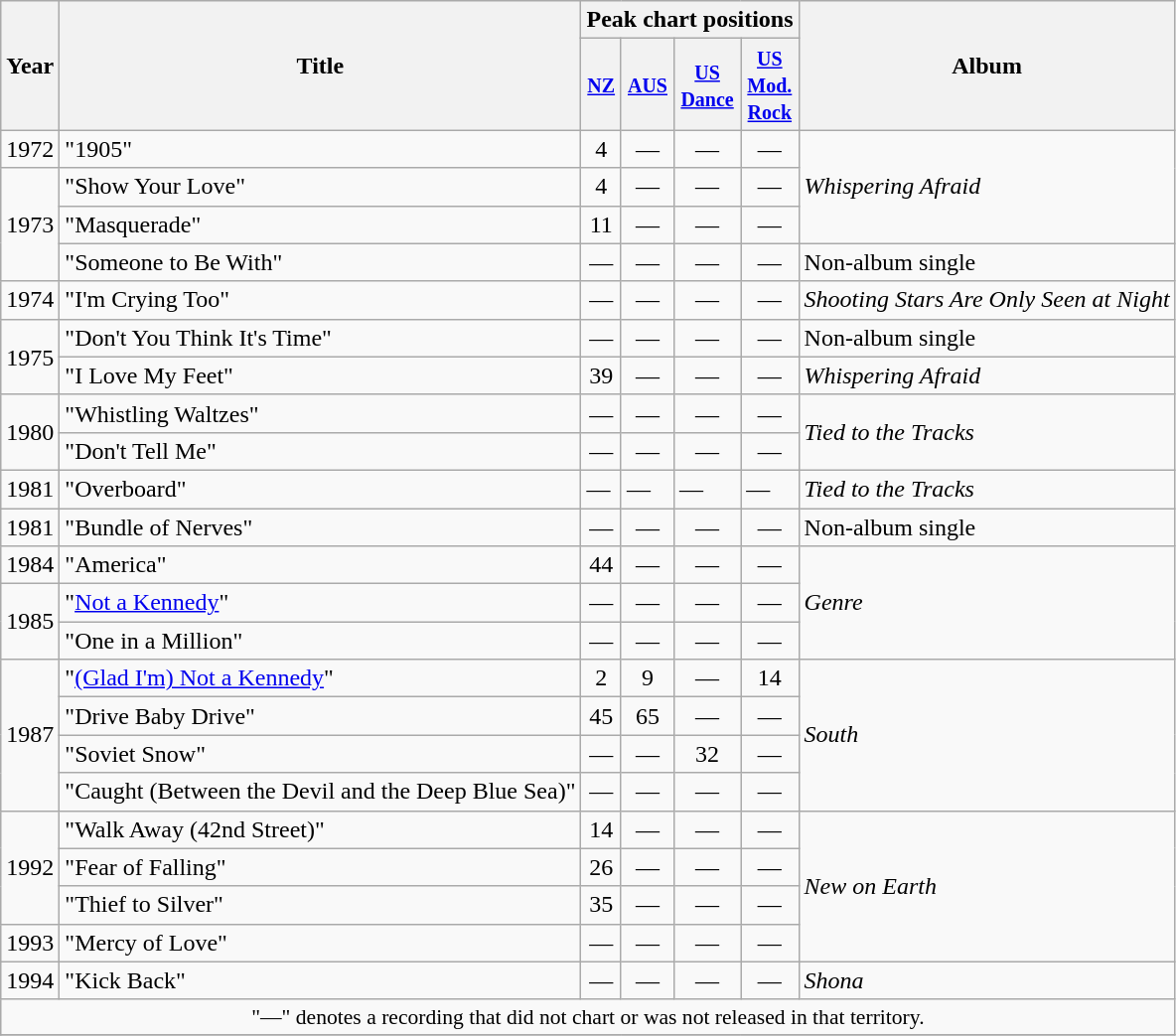<table class="wikitable plainrowheaders">
<tr>
<th rowspan="2" width="1em">Year</th>
<th rowspan="2">Title</th>
<th colspan="4">Peak chart positions</th>
<th rowspan="2">Album</th>
</tr>
<tr>
<th><small><a href='#'>NZ</a></small><br></th>
<th><small><a href='#'>AUS</a></small><br></th>
<th><small><a href='#'>US<br>Dance</a></small><br></th>
<th><small><a href='#'>US<br>Mod.<br>Rock</a></small><br></th>
</tr>
<tr>
<td>1972</td>
<td>"1905"</td>
<td align="center">4</td>
<td align="center">—</td>
<td align="center">—</td>
<td align="center">—</td>
<td rowspan="3"><em>Whispering Afraid</em></td>
</tr>
<tr>
<td rowspan="3">1973</td>
<td>"Show Your Love"</td>
<td align="center">4</td>
<td align="center">—</td>
<td align="center">—</td>
<td align="center">—</td>
</tr>
<tr>
<td>"Masquerade"</td>
<td align="center">11</td>
<td align="center">—</td>
<td align="center">—</td>
<td align="center">—</td>
</tr>
<tr>
<td>"Someone to Be With"</td>
<td align="center">—</td>
<td align="center">—</td>
<td align="center">—</td>
<td align="center">—</td>
<td>Non-album single</td>
</tr>
<tr>
<td>1974</td>
<td>"I'm Crying Too"</td>
<td align="center">—</td>
<td align="center">—</td>
<td align="center">—</td>
<td align="center">—</td>
<td><em>Shooting Stars Are Only Seen at Night</em></td>
</tr>
<tr>
<td rowspan="2">1975</td>
<td>"Don't You Think It's Time"</td>
<td align="center">—</td>
<td align="center">—</td>
<td align="center">—</td>
<td align="center">—</td>
<td>Non-album single</td>
</tr>
<tr>
<td>"I Love My Feet"</td>
<td align="center">39</td>
<td align="center">—</td>
<td align="center">—</td>
<td align="center">—</td>
<td><em>Whispering Afraid</em></td>
</tr>
<tr>
<td rowspan="2">1980</td>
<td>"Whistling Waltzes"</td>
<td align="center">—</td>
<td align="center">—</td>
<td align="center">—</td>
<td align="center">—</td>
<td rowspan="2"><em>Tied to the Tracks</em></td>
</tr>
<tr>
<td>"Don't Tell Me"</td>
<td align="center">—</td>
<td align="center">—</td>
<td align="center">—</td>
<td align="center">—</td>
</tr>
<tr>
<td>1981</td>
<td>"Overboard"</td>
<td>—</td>
<td>—</td>
<td>—</td>
<td>—</td>
<td><em>Tied to the Tracks</em></td>
</tr>
<tr>
<td>1981</td>
<td>"Bundle of Nerves"</td>
<td align="center">—</td>
<td align="center">—</td>
<td align="center">—</td>
<td align="center">—</td>
<td>Non-album single</td>
</tr>
<tr>
<td>1984</td>
<td>"America"</td>
<td align="center">44</td>
<td align="center">—</td>
<td align="center">—</td>
<td align="center">—</td>
<td rowspan="3"><em>Genre</em></td>
</tr>
<tr>
<td rowspan="2">1985</td>
<td>"<a href='#'>Not a Kennedy</a>"</td>
<td align="center">—</td>
<td align="center">—</td>
<td align="center">—</td>
<td align="center">—</td>
</tr>
<tr>
<td>"One in a Million"</td>
<td align="center">—</td>
<td align="center">—</td>
<td align="center">—</td>
<td align="center">—</td>
</tr>
<tr>
<td rowspan="4">1987</td>
<td>"<a href='#'>(Glad I'm) Not a Kennedy</a>"</td>
<td align="center">2</td>
<td align="center">9</td>
<td align="center">—</td>
<td align="center">14</td>
<td rowspan="4"><em>South</em></td>
</tr>
<tr>
<td>"Drive Baby Drive"</td>
<td align="center">45</td>
<td align="center">65</td>
<td align="center">—</td>
<td align="center">—</td>
</tr>
<tr>
<td>"Soviet Snow"</td>
<td align="center">—</td>
<td align="center">—</td>
<td align="center">32</td>
<td align="center">—</td>
</tr>
<tr>
<td>"Caught (Between the Devil and the Deep Blue Sea)"</td>
<td align="center">—</td>
<td align="center">—</td>
<td align="center">—</td>
<td align="center">—</td>
</tr>
<tr>
<td rowspan="3">1992</td>
<td>"Walk Away (42nd Street)"</td>
<td align="center">14</td>
<td align="center">—</td>
<td align="center">—</td>
<td align="center">—</td>
<td rowspan="4"><em>New on Earth</em></td>
</tr>
<tr>
<td>"Fear of Falling"</td>
<td align="center">26</td>
<td align="center">—</td>
<td align="center">—</td>
<td align="center">—</td>
</tr>
<tr>
<td>"Thief to Silver"</td>
<td align="center">35</td>
<td align="center">—</td>
<td align="center">—</td>
<td align="center">—</td>
</tr>
<tr>
<td>1993</td>
<td>"Mercy of Love"</td>
<td align="center">—</td>
<td align="center">—</td>
<td align="center">—</td>
<td align="center">—</td>
</tr>
<tr>
<td>1994</td>
<td>"Kick Back"</td>
<td align="center">—</td>
<td align="center">—</td>
<td align="center">—</td>
<td align="center">—</td>
<td><em>Shona</em></td>
</tr>
<tr>
<td colspan="7" style="font-size:90%" align="center">"—" denotes a recording that did not chart or was not released in that territory.</td>
</tr>
<tr>
</tr>
</table>
